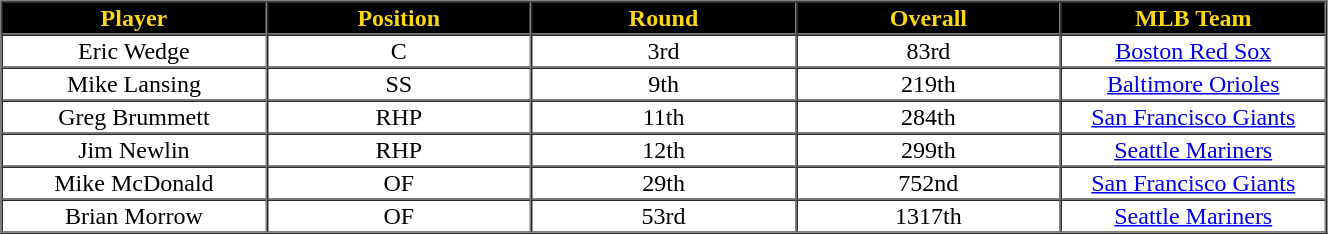<table cellpadding="1" border="1" cellspacing="0" style="width:70%;">
<tr>
<th style="background:black; width:20%;color:#F9D616;">Player</th>
<th style="background:black; width:20%;color:#F9D616;">Position</th>
<th style="background:black; width:20%;color:#F9D616;">Round</th>
<th style="background:black; width:20%;color:#F9D616;">Overall</th>
<th style="background:black; width:20%;color:#F9D616;">MLB Team</th>
</tr>
<tr style="text-align:center;">
<td>Eric Wedge</td>
<td>C</td>
<td>3rd</td>
<td>83rd</td>
<td><a href='#'>Boston Red Sox</a></td>
</tr>
<tr style="text-align:center;">
<td>Mike Lansing</td>
<td>SS</td>
<td>9th</td>
<td>219th</td>
<td><a href='#'>Baltimore Orioles</a></td>
</tr>
<tr style="text-align:center;">
<td>Greg Brummett</td>
<td>RHP</td>
<td>11th</td>
<td>284th</td>
<td><a href='#'>San Francisco Giants</a></td>
</tr>
<tr style="text-align:center;">
<td>Jim Newlin</td>
<td>RHP</td>
<td>12th</td>
<td>299th</td>
<td><a href='#'>Seattle Mariners</a></td>
</tr>
<tr style="text-align:center;">
<td>Mike McDonald</td>
<td>OF</td>
<td>29th</td>
<td>752nd</td>
<td><a href='#'>San Francisco Giants</a></td>
</tr>
<tr style="text-align:center;">
<td>Brian Morrow</td>
<td>OF</td>
<td>53rd</td>
<td>1317th</td>
<td><a href='#'>Seattle Mariners</a></td>
</tr>
</table>
